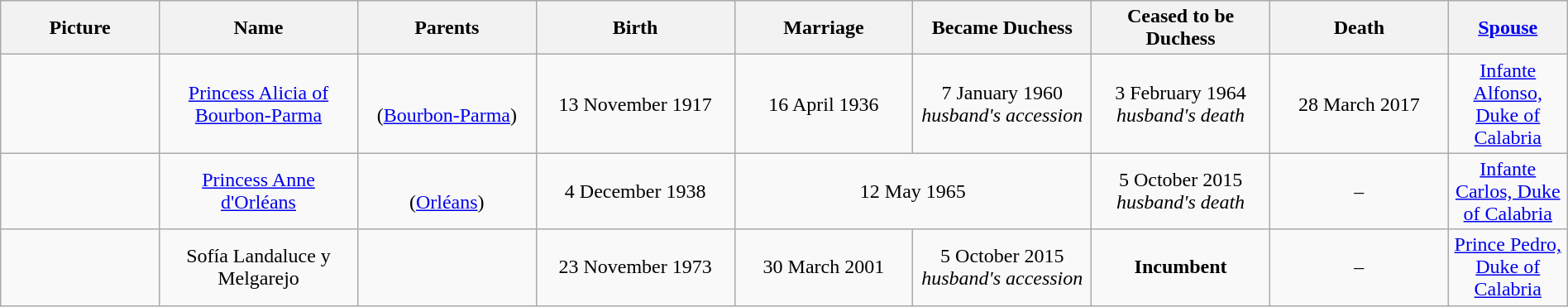<table class="wikitable" style="width:100%; text-align:center">
<tr>
<th width="8%">Picture</th>
<th width="10%">Name</th>
<th width="9%">Parents</th>
<th width="10%">Birth</th>
<th width="9%">Marriage</th>
<th width="9%">Became Duchess</th>
<th width="9%">Ceased to be Duchess</th>
<th width="9%">Death</th>
<th width="6%"><a href='#'>Spouse</a></th>
</tr>
<tr>
<td></td>
<td><a href='#'>Princess Alicia of Bourbon-Parma</a></td>
<td><br>(<a href='#'>Bourbon-Parma</a>)</td>
<td>13 November 1917</td>
<td>16 April 1936</td>
<td>7 January 1960<br><em>husband's accession</em></td>
<td>3 February 1964<br><em>husband's death</em></td>
<td>28 March 2017</td>
<td><a href='#'>Infante Alfonso, Duke of Calabria</a></td>
</tr>
<tr>
<td align="center"></td>
<td align="center"><a href='#'>Princess Anne d'Orléans</a></td>
<td><br>(<a href='#'>Orléans</a>)</td>
<td align="center">4 December 1938</td>
<td align="center" colspan="2">12 May 1965</td>
<td align="center">5 October 2015<br><em>husband's death</em></td>
<td align="center">–</td>
<td align="center"><a href='#'>Infante Carlos, Duke of Calabria</a></td>
</tr>
<tr>
<td align="center"></td>
<td align="center">Sofía Landaluce y Melgarejo</td>
<td></td>
<td align="center">23 November 1973</td>
<td align="center">30 March 2001</td>
<td align="center">5 October 2015<br><em>husband's accession</em></td>
<td align="center"><strong>Incumbent</strong></td>
<td align="center">–</td>
<td align="center"><a href='#'>Prince Pedro, Duke of Calabria</a></td>
</tr>
</table>
